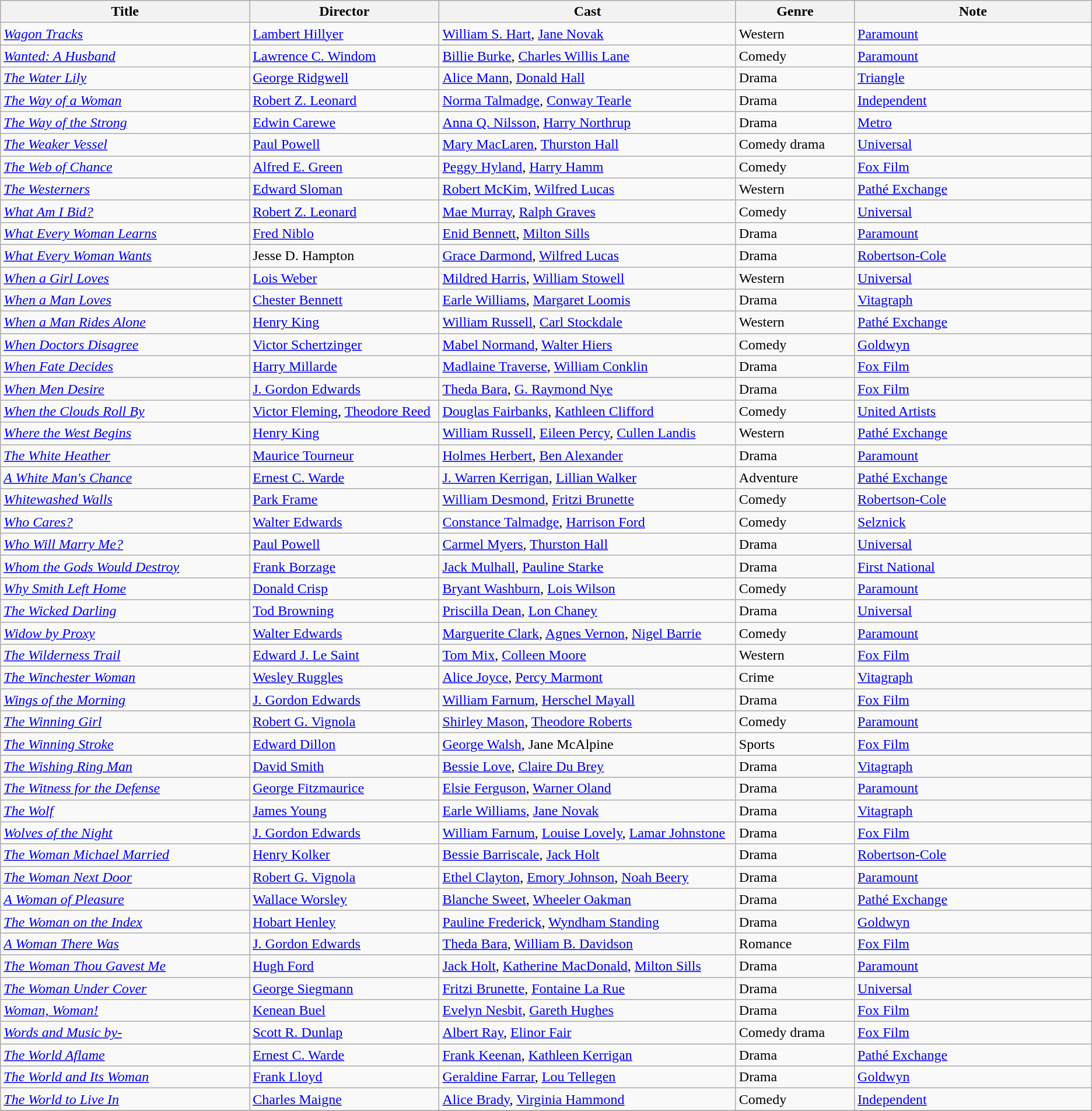<table class="wikitable">
<tr>
<th style="width:21%;">Title</th>
<th style="width:16%;">Director</th>
<th style="width:25%;">Cast</th>
<th style="width:10%;">Genre</th>
<th style="width:20%;">Note</th>
</tr>
<tr>
<td><em><a href='#'>Wagon Tracks</a></em></td>
<td><a href='#'>Lambert Hillyer</a></td>
<td><a href='#'>William S. Hart</a>, <a href='#'>Jane Novak</a></td>
<td>Western</td>
<td><a href='#'>Paramount</a></td>
</tr>
<tr>
<td><em><a href='#'>Wanted: A Husband</a></em></td>
<td><a href='#'>Lawrence C. Windom</a></td>
<td><a href='#'>Billie Burke</a>, <a href='#'>Charles Willis Lane</a></td>
<td>Comedy</td>
<td><a href='#'>Paramount</a></td>
</tr>
<tr>
<td><em><a href='#'>The Water Lily</a></em></td>
<td><a href='#'>George Ridgwell</a></td>
<td><a href='#'>Alice Mann</a>, <a href='#'>Donald Hall</a></td>
<td>Drama</td>
<td><a href='#'>Triangle</a></td>
</tr>
<tr>
<td><em><a href='#'>The Way of a Woman</a></em></td>
<td><a href='#'>Robert Z. Leonard</a></td>
<td><a href='#'>Norma Talmadge</a>, <a href='#'>Conway Tearle</a></td>
<td>Drama</td>
<td><a href='#'>Independent</a></td>
</tr>
<tr>
<td><em><a href='#'>The Way of the Strong</a></em></td>
<td><a href='#'>Edwin Carewe</a></td>
<td><a href='#'>Anna Q. Nilsson</a>, <a href='#'>Harry Northrup</a></td>
<td>Drama</td>
<td><a href='#'>Metro</a></td>
</tr>
<tr>
<td><em><a href='#'>The Weaker Vessel</a></em></td>
<td><a href='#'>Paul Powell</a></td>
<td><a href='#'>Mary MacLaren</a>, <a href='#'>Thurston Hall</a></td>
<td>Comedy drama</td>
<td><a href='#'>Universal</a></td>
</tr>
<tr>
<td><em><a href='#'>The Web of Chance</a></em></td>
<td><a href='#'>Alfred E. Green</a></td>
<td><a href='#'>Peggy Hyland</a>, <a href='#'>Harry Hamm</a></td>
<td>Comedy</td>
<td><a href='#'>Fox Film</a></td>
</tr>
<tr>
<td><em><a href='#'>The Westerners</a></em></td>
<td><a href='#'>Edward Sloman</a></td>
<td><a href='#'>Robert McKim</a>, <a href='#'>Wilfred Lucas</a></td>
<td>Western</td>
<td><a href='#'>Pathé Exchange</a></td>
</tr>
<tr>
<td><em><a href='#'>What Am I Bid?</a></em></td>
<td><a href='#'>Robert Z. Leonard</a></td>
<td><a href='#'>Mae Murray</a>, <a href='#'>Ralph Graves</a></td>
<td>Comedy</td>
<td><a href='#'>Universal</a></td>
</tr>
<tr>
<td><em><a href='#'>What Every Woman Learns</a></em></td>
<td><a href='#'>Fred Niblo</a></td>
<td><a href='#'>Enid Bennett</a>, <a href='#'>Milton Sills</a></td>
<td>Drama</td>
<td><a href='#'>Paramount</a></td>
</tr>
<tr>
<td><em><a href='#'>What Every Woman Wants</a></em></td>
<td>Jesse D. Hampton</td>
<td><a href='#'>Grace Darmond</a>, <a href='#'>Wilfred Lucas</a></td>
<td>Drama</td>
<td><a href='#'>Robertson-Cole</a></td>
</tr>
<tr>
<td><em><a href='#'>When a Girl Loves</a></em></td>
<td><a href='#'>Lois Weber</a></td>
<td><a href='#'>Mildred Harris</a>, <a href='#'>William Stowell</a></td>
<td>Western</td>
<td><a href='#'>Universal</a></td>
</tr>
<tr>
<td><em><a href='#'>When a Man Loves</a></em></td>
<td><a href='#'>Chester Bennett</a></td>
<td><a href='#'>Earle Williams</a>, <a href='#'>Margaret Loomis</a></td>
<td>Drama</td>
<td><a href='#'>Vitagraph</a></td>
</tr>
<tr>
<td><em><a href='#'>When a Man Rides Alone</a></em></td>
<td><a href='#'>Henry King</a></td>
<td><a href='#'>William Russell</a>, <a href='#'>Carl Stockdale</a></td>
<td>Western</td>
<td><a href='#'>Pathé Exchange</a></td>
</tr>
<tr>
<td><em><a href='#'>When Doctors Disagree</a></em></td>
<td><a href='#'>Victor Schertzinger</a></td>
<td><a href='#'>Mabel Normand</a>, <a href='#'>Walter Hiers</a></td>
<td>Comedy</td>
<td><a href='#'>Goldwyn</a></td>
</tr>
<tr>
<td><em><a href='#'>When Fate Decides</a></em></td>
<td><a href='#'>Harry Millarde</a></td>
<td><a href='#'>Madlaine Traverse</a>, <a href='#'>William Conklin</a></td>
<td>Drama</td>
<td><a href='#'>Fox Film</a></td>
</tr>
<tr>
<td><em><a href='#'>When Men Desire</a></em></td>
<td><a href='#'>J. Gordon Edwards</a></td>
<td><a href='#'>Theda Bara</a>, <a href='#'>G. Raymond Nye</a></td>
<td>Drama</td>
<td><a href='#'>Fox Film</a></td>
</tr>
<tr>
<td><em><a href='#'>When the Clouds Roll By</a></em></td>
<td><a href='#'>Victor Fleming</a>, <a href='#'>Theodore Reed</a></td>
<td><a href='#'>Douglas Fairbanks</a>, <a href='#'>Kathleen Clifford</a></td>
<td>Comedy</td>
<td><a href='#'>United Artists</a></td>
</tr>
<tr>
<td><em><a href='#'>Where the West Begins</a></em></td>
<td><a href='#'>Henry King</a></td>
<td><a href='#'>William Russell</a>, <a href='#'>Eileen Percy</a>, <a href='#'>Cullen Landis</a></td>
<td>Western</td>
<td><a href='#'>Pathé Exchange</a></td>
</tr>
<tr>
<td><em><a href='#'>The White Heather</a></em></td>
<td><a href='#'>Maurice Tourneur</a></td>
<td><a href='#'>Holmes Herbert</a>, <a href='#'>Ben Alexander</a></td>
<td>Drama</td>
<td><a href='#'>Paramount</a></td>
</tr>
<tr>
<td><em><a href='#'>A White Man's Chance</a></em></td>
<td><a href='#'>Ernest C. Warde</a></td>
<td><a href='#'>J. Warren Kerrigan</a>, <a href='#'>Lillian Walker</a></td>
<td>Adventure</td>
<td><a href='#'>Pathé Exchange</a></td>
</tr>
<tr>
<td><em><a href='#'>Whitewashed Walls</a></em></td>
<td><a href='#'>Park Frame</a></td>
<td><a href='#'>William Desmond</a>, <a href='#'>Fritzi Brunette</a></td>
<td>Comedy</td>
<td><a href='#'>Robertson-Cole</a></td>
</tr>
<tr>
<td><em><a href='#'>Who Cares?</a></em></td>
<td><a href='#'>Walter Edwards</a></td>
<td><a href='#'>Constance Talmadge</a>, <a href='#'>Harrison Ford</a></td>
<td>Comedy</td>
<td><a href='#'>Selznick</a></td>
</tr>
<tr>
<td><em><a href='#'>Who Will Marry Me?</a></em></td>
<td><a href='#'>Paul Powell</a></td>
<td><a href='#'>Carmel Myers</a>, <a href='#'>Thurston Hall</a></td>
<td>Drama</td>
<td><a href='#'>Universal</a></td>
</tr>
<tr>
<td><em><a href='#'>Whom the Gods Would Destroy</a></em></td>
<td><a href='#'>Frank Borzage</a></td>
<td><a href='#'>Jack Mulhall</a>, <a href='#'>Pauline Starke</a></td>
<td>Drama</td>
<td><a href='#'>First National</a></td>
</tr>
<tr>
<td><em><a href='#'>Why Smith Left Home</a></em></td>
<td><a href='#'>Donald Crisp</a></td>
<td><a href='#'>Bryant Washburn</a>, <a href='#'>Lois Wilson</a></td>
<td>Comedy</td>
<td><a href='#'>Paramount</a></td>
</tr>
<tr>
<td><em><a href='#'>The Wicked Darling</a></em></td>
<td><a href='#'>Tod Browning</a></td>
<td><a href='#'>Priscilla Dean</a>, <a href='#'>Lon Chaney</a></td>
<td>Drama</td>
<td><a href='#'>Universal</a></td>
</tr>
<tr>
<td><em><a href='#'>Widow by Proxy</a></em></td>
<td><a href='#'>Walter Edwards</a></td>
<td><a href='#'>Marguerite Clark</a>, <a href='#'>Agnes Vernon</a>, <a href='#'>Nigel Barrie</a></td>
<td>Comedy</td>
<td><a href='#'>Paramount</a></td>
</tr>
<tr>
<td><em><a href='#'>The Wilderness Trail</a></em></td>
<td><a href='#'>Edward J. Le Saint</a></td>
<td><a href='#'>Tom Mix</a>, <a href='#'>Colleen Moore</a></td>
<td>Western</td>
<td><a href='#'>Fox Film</a></td>
</tr>
<tr>
<td><em><a href='#'>The Winchester Woman</a></em></td>
<td><a href='#'>Wesley Ruggles</a></td>
<td><a href='#'>Alice Joyce</a>, <a href='#'>Percy Marmont</a></td>
<td>Crime</td>
<td><a href='#'>Vitagraph</a></td>
</tr>
<tr>
<td><em><a href='#'>Wings of the Morning</a></em></td>
<td><a href='#'>J. Gordon Edwards</a></td>
<td><a href='#'>William Farnum</a>, <a href='#'>Herschel Mayall</a></td>
<td>Drama</td>
<td><a href='#'>Fox Film</a></td>
</tr>
<tr>
<td><em><a href='#'>The Winning Girl</a></em></td>
<td><a href='#'>Robert G. Vignola</a></td>
<td><a href='#'>Shirley Mason</a>, <a href='#'>Theodore Roberts</a></td>
<td>Comedy</td>
<td><a href='#'>Paramount</a></td>
</tr>
<tr>
<td><em><a href='#'>The Winning Stroke</a></em></td>
<td><a href='#'>Edward Dillon</a></td>
<td><a href='#'>George Walsh</a>, Jane McAlpine</td>
<td>Sports</td>
<td><a href='#'>Fox Film</a></td>
</tr>
<tr>
<td><em><a href='#'>The Wishing Ring Man</a></em></td>
<td><a href='#'>David Smith</a></td>
<td><a href='#'>Bessie Love</a>, <a href='#'>Claire Du Brey</a></td>
<td>Drama</td>
<td><a href='#'>Vitagraph</a></td>
</tr>
<tr>
<td><em><a href='#'>The Witness for the Defense</a></em></td>
<td><a href='#'>George Fitzmaurice</a></td>
<td><a href='#'>Elsie Ferguson</a>, <a href='#'>Warner Oland</a></td>
<td>Drama</td>
<td><a href='#'>Paramount</a></td>
</tr>
<tr>
<td><em><a href='#'>The Wolf</a></em></td>
<td><a href='#'>James Young</a></td>
<td><a href='#'>Earle Williams</a>, <a href='#'>Jane Novak</a></td>
<td>Drama</td>
<td><a href='#'>Vitagraph</a></td>
</tr>
<tr>
<td><em><a href='#'>Wolves of the Night</a></em></td>
<td><a href='#'>J. Gordon Edwards</a></td>
<td><a href='#'>William Farnum</a>, <a href='#'>Louise Lovely</a>, <a href='#'>Lamar Johnstone</a></td>
<td>Drama</td>
<td><a href='#'>Fox Film</a></td>
</tr>
<tr>
<td><em><a href='#'>The Woman Michael Married</a></em></td>
<td><a href='#'>Henry Kolker</a></td>
<td><a href='#'>Bessie Barriscale</a>, <a href='#'>Jack Holt</a></td>
<td>Drama</td>
<td><a href='#'>Robertson-Cole</a></td>
</tr>
<tr>
<td><em><a href='#'>The Woman Next Door</a></em></td>
<td><a href='#'>Robert G. Vignola</a></td>
<td><a href='#'>Ethel Clayton</a>, <a href='#'>Emory Johnson</a>, <a href='#'>Noah Beery</a></td>
<td>Drama</td>
<td><a href='#'>Paramount</a></td>
</tr>
<tr>
<td><em><a href='#'>A Woman of Pleasure</a></em></td>
<td><a href='#'>Wallace Worsley</a></td>
<td><a href='#'>Blanche Sweet</a>, <a href='#'>Wheeler Oakman</a></td>
<td>Drama</td>
<td><a href='#'>Pathé Exchange</a></td>
</tr>
<tr>
<td><em><a href='#'>The Woman on the Index</a></em></td>
<td><a href='#'>Hobart Henley</a></td>
<td><a href='#'>Pauline Frederick</a>, <a href='#'>Wyndham Standing</a></td>
<td>Drama</td>
<td><a href='#'>Goldwyn</a></td>
</tr>
<tr>
<td><em><a href='#'>A Woman There Was</a></em></td>
<td><a href='#'>J. Gordon Edwards</a></td>
<td><a href='#'>Theda Bara</a>, <a href='#'>William B. Davidson</a></td>
<td>Romance</td>
<td><a href='#'>Fox Film</a></td>
</tr>
<tr>
<td><em><a href='#'>The Woman Thou Gavest Me</a></em></td>
<td><a href='#'>Hugh Ford</a></td>
<td><a href='#'>Jack Holt</a>, <a href='#'>Katherine MacDonald</a>, <a href='#'>Milton Sills</a></td>
<td>Drama</td>
<td><a href='#'>Paramount</a></td>
</tr>
<tr>
<td><em><a href='#'>The Woman Under Cover</a></em></td>
<td><a href='#'>George Siegmann</a></td>
<td><a href='#'>Fritzi Brunette</a>, <a href='#'>Fontaine La Rue</a></td>
<td>Drama</td>
<td><a href='#'>Universal</a></td>
</tr>
<tr>
<td><em><a href='#'>Woman, Woman!</a></em></td>
<td><a href='#'>Kenean Buel</a></td>
<td><a href='#'>Evelyn Nesbit</a>, <a href='#'>Gareth Hughes</a></td>
<td>Drama</td>
<td><a href='#'>Fox Film</a></td>
</tr>
<tr>
<td><em><a href='#'>Words and Music by-</a></em></td>
<td><a href='#'>Scott R. Dunlap</a></td>
<td><a href='#'>Albert Ray</a>, <a href='#'>Elinor Fair</a></td>
<td>Comedy drama</td>
<td><a href='#'>Fox Film</a></td>
</tr>
<tr>
<td><em><a href='#'>The World Aflame</a></em></td>
<td><a href='#'>Ernest C. Warde</a></td>
<td><a href='#'>Frank Keenan</a>, <a href='#'>Kathleen Kerrigan</a></td>
<td>Drama</td>
<td><a href='#'>Pathé Exchange</a></td>
</tr>
<tr>
<td><em><a href='#'>The World and Its Woman</a></em></td>
<td><a href='#'>Frank Lloyd</a></td>
<td><a href='#'>Geraldine Farrar</a>, <a href='#'>Lou Tellegen</a></td>
<td>Drama</td>
<td><a href='#'>Goldwyn</a></td>
</tr>
<tr>
<td><em><a href='#'>The World to Live In</a></em></td>
<td><a href='#'>Charles Maigne</a></td>
<td><a href='#'>Alice Brady</a>, <a href='#'>Virginia Hammond</a></td>
<td>Comedy</td>
<td><a href='#'>Independent</a></td>
</tr>
<tr>
</tr>
</table>
